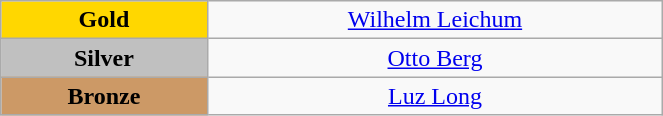<table class="wikitable" style="text-align:center; " width="35%">
<tr>
<td bgcolor="gold"><strong>Gold</strong></td>
<td><a href='#'>Wilhelm Leichum</a><br>  <small><em></em></small></td>
</tr>
<tr>
<td bgcolor="silver"><strong>Silver</strong></td>
<td><a href='#'>Otto Berg</a><br>  <small><em></em></small></td>
</tr>
<tr>
<td bgcolor="CC9966"><strong>Bronze</strong></td>
<td><a href='#'>Luz Long</a><br>  <small><em></em></small></td>
</tr>
</table>
